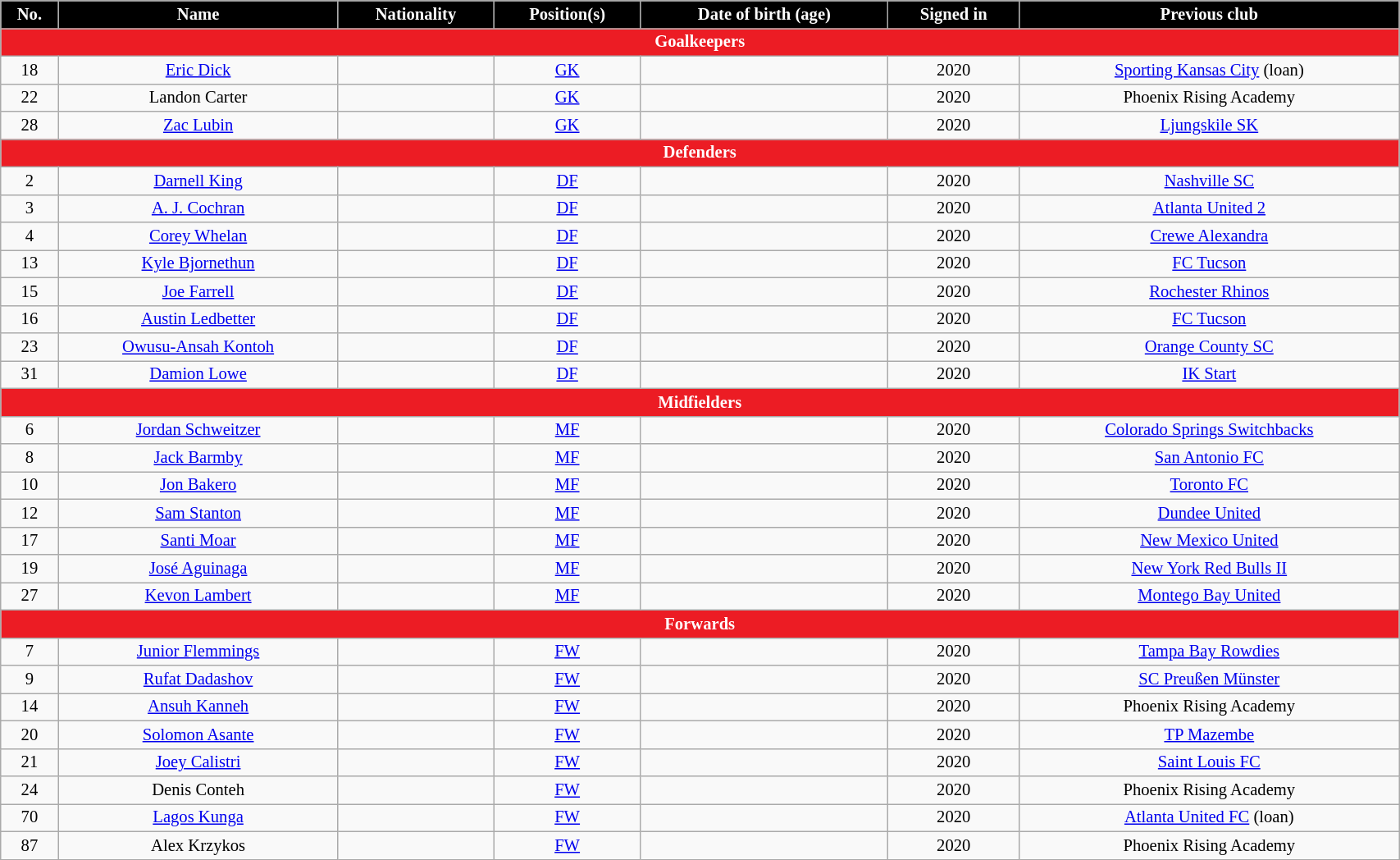<table class="wikitable" style="text-align:center; font-size:86%; width:90%;">
<tr>
<th style="background:#000; color:white; text-align:center;">No.</th>
<th style="background:#000; color:white; text-align:center;">Name</th>
<th style="background:#000; color:white; text-align:center;">Nationality</th>
<th style="background:#000; color:white; text-align:center;">Position(s)</th>
<th style="background:#000; color:white; text-align:center;">Date of birth (age)</th>
<th style="background:#000; color:white; text-align:center;">Signed in</th>
<th style="background:#000; color:white; text-align:center;">Previous club</th>
</tr>
<tr>
<th colspan=9 style="background:#EC1C24; color:white; text-align:center;">Goalkeepers</th>
</tr>
<tr>
<td>18</td>
<td><a href='#'>Eric Dick</a></td>
<td></td>
<td><a href='#'>GK</a></td>
<td></td>
<td>2020</td>
<td> <a href='#'>Sporting Kansas City</a> (loan)</td>
</tr>
<tr>
<td>22</td>
<td>Landon Carter</td>
<td></td>
<td><a href='#'>GK</a></td>
<td></td>
<td>2020</td>
<td> Phoenix Rising Academy </td>
</tr>
<tr>
<td>28</td>
<td><a href='#'>Zac Lubin</a></td>
<td></td>
<td><a href='#'>GK</a></td>
<td></td>
<td>2020</td>
<td> <a href='#'>Ljungskile SK</a></td>
</tr>
<tr>
<th colspan=9 style="background:#EC1C24; color:white; text-align:center;">Defenders</th>
</tr>
<tr>
<td>2</td>
<td><a href='#'>Darnell King</a></td>
<td></td>
<td><a href='#'>DF</a></td>
<td></td>
<td>2020</td>
<td> <a href='#'>Nashville SC</a></td>
</tr>
<tr>
<td>3</td>
<td><a href='#'>A. J. Cochran</a></td>
<td></td>
<td><a href='#'>DF</a></td>
<td></td>
<td>2020</td>
<td> <a href='#'>Atlanta United 2</a></td>
</tr>
<tr>
<td>4</td>
<td><a href='#'>Corey Whelan</a></td>
<td></td>
<td><a href='#'>DF</a></td>
<td></td>
<td>2020</td>
<td> <a href='#'>Crewe Alexandra</a></td>
</tr>
<tr>
<td>13</td>
<td><a href='#'>Kyle Bjornethun</a></td>
<td></td>
<td><a href='#'>DF</a></td>
<td></td>
<td>2020</td>
<td> <a href='#'>FC Tucson</a></td>
</tr>
<tr>
<td>15</td>
<td><a href='#'>Joe Farrell</a></td>
<td></td>
<td><a href='#'>DF</a></td>
<td></td>
<td>2020</td>
<td> <a href='#'>Rochester Rhinos</a></td>
</tr>
<tr>
<td>16</td>
<td><a href='#'>Austin Ledbetter</a></td>
<td></td>
<td><a href='#'>DF</a></td>
<td></td>
<td>2020</td>
<td> <a href='#'>FC Tucson</a></td>
</tr>
<tr>
<td>23</td>
<td><a href='#'>Owusu-Ansah Kontoh</a></td>
<td></td>
<td><a href='#'>DF</a></td>
<td></td>
<td>2020</td>
<td> <a href='#'>Orange County SC</a></td>
</tr>
<tr>
<td>31</td>
<td><a href='#'>Damion Lowe</a></td>
<td></td>
<td><a href='#'>DF</a></td>
<td></td>
<td>2020</td>
<td> <a href='#'>IK Start</a></td>
</tr>
<tr>
<th colspan=9 style="background:#EC1C24; color:white; text-align:center;">Midfielders</th>
</tr>
<tr>
<td>6</td>
<td><a href='#'>Jordan Schweitzer</a></td>
<td></td>
<td><a href='#'>MF</a></td>
<td></td>
<td>2020</td>
<td> <a href='#'>Colorado Springs Switchbacks</a></td>
</tr>
<tr>
<td>8</td>
<td><a href='#'>Jack Barmby</a></td>
<td></td>
<td><a href='#'>MF</a></td>
<td></td>
<td>2020</td>
<td> <a href='#'>San Antonio FC</a></td>
</tr>
<tr>
<td>10</td>
<td><a href='#'>Jon Bakero</a></td>
<td></td>
<td><a href='#'>MF</a></td>
<td></td>
<td>2020</td>
<td> <a href='#'>Toronto FC</a></td>
</tr>
<tr>
<td>12</td>
<td><a href='#'>Sam Stanton</a></td>
<td></td>
<td><a href='#'>MF</a></td>
<td></td>
<td>2020</td>
<td> <a href='#'>Dundee United</a></td>
</tr>
<tr>
<td>17</td>
<td><a href='#'>Santi Moar</a></td>
<td></td>
<td><a href='#'>MF</a></td>
<td></td>
<td>2020</td>
<td> <a href='#'>New Mexico United</a></td>
</tr>
<tr>
<td>19</td>
<td><a href='#'>José Aguinaga</a></td>
<td></td>
<td><a href='#'>MF</a></td>
<td></td>
<td>2020</td>
<td> <a href='#'>New York Red Bulls II</a></td>
</tr>
<tr>
<td>27</td>
<td><a href='#'>Kevon Lambert</a></td>
<td></td>
<td><a href='#'>MF</a></td>
<td></td>
<td>2020</td>
<td> <a href='#'>Montego Bay United</a></td>
</tr>
<tr>
<th colspan=9 style="background:#EC1C24; color:white; text-align:center;">Forwards</th>
</tr>
<tr>
<td>7</td>
<td><a href='#'>Junior Flemmings</a></td>
<td></td>
<td><a href='#'>FW</a></td>
<td></td>
<td>2020</td>
<td> <a href='#'>Tampa Bay Rowdies</a></td>
</tr>
<tr>
<td>9</td>
<td><a href='#'>Rufat Dadashov</a></td>
<td></td>
<td><a href='#'>FW</a></td>
<td></td>
<td>2020</td>
<td> <a href='#'>SC Preußen Münster</a></td>
</tr>
<tr>
<td>14</td>
<td><a href='#'>Ansuh Kanneh</a></td>
<td></td>
<td><a href='#'>FW</a></td>
<td></td>
<td>2020</td>
<td> Phoenix Rising Academy </td>
</tr>
<tr>
<td>20</td>
<td><a href='#'>Solomon Asante</a></td>
<td></td>
<td><a href='#'>FW</a></td>
<td></td>
<td>2020</td>
<td> <a href='#'>TP Mazembe</a></td>
</tr>
<tr>
<td>21</td>
<td><a href='#'>Joey Calistri</a></td>
<td></td>
<td><a href='#'>FW</a></td>
<td></td>
<td>2020</td>
<td> <a href='#'>Saint Louis FC</a></td>
</tr>
<tr>
<td>24</td>
<td>Denis Conteh</td>
<td></td>
<td><a href='#'>FW</a></td>
<td></td>
<td>2020</td>
<td> Phoenix Rising Academy </td>
</tr>
<tr>
<td>70</td>
<td><a href='#'>Lagos Kunga</a></td>
<td></td>
<td><a href='#'>FW</a></td>
<td></td>
<td>2020</td>
<td> <a href='#'>Atlanta United FC</a> (loan)</td>
</tr>
<tr>
<td>87</td>
<td>Alex Krzykos</td>
<td></td>
<td><a href='#'>FW</a></td>
<td></td>
<td>2020</td>
<td> Phoenix Rising Academy </td>
</tr>
</table>
